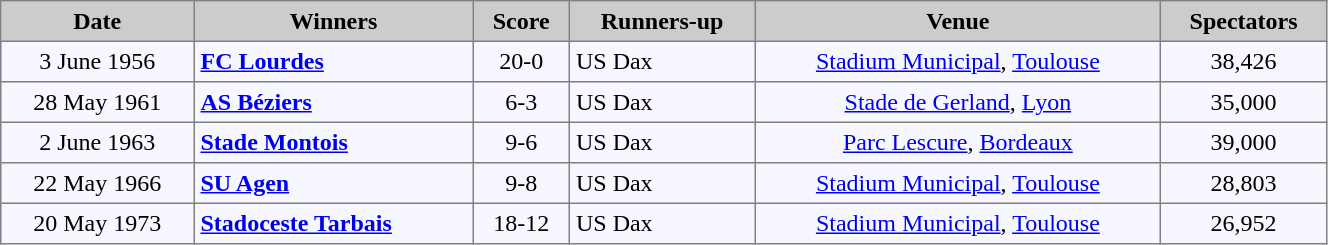<table bgcolor="#f7f8ff" cellpadding="4" width="70%" cellspacing="0" border="1" style="font-size: 100%; border: grey solid 1px; border-collapse: collapse;">
<tr bgcolor="#CCCCCC">
<td align=center><strong>Date</strong></td>
<td align=center><strong>Winners</strong></td>
<td align=center><strong>Score</strong></td>
<td align=center><strong>Runners-up</strong></td>
<td align=center><strong>Venue</strong></td>
<td align=center><strong>Spectators</strong></td>
</tr>
<tr>
<td align=center>3 June 1956</td>
<td><strong><a href='#'>FC Lourdes</a></strong></td>
<td align=center>20-0</td>
<td>US Dax</td>
<td align=center><a href='#'>Stadium Municipal</a>, <a href='#'>Toulouse</a></td>
<td align=center>38,426</td>
</tr>
<tr>
<td align=center>28 May 1961</td>
<td><strong><a href='#'>AS Béziers</a></strong></td>
<td align=center>6-3</td>
<td>US Dax</td>
<td align=center><a href='#'>Stade de Gerland</a>, <a href='#'>Lyon</a></td>
<td align=center>35,000</td>
</tr>
<tr>
<td align=center>2 June 1963</td>
<td><strong><a href='#'>Stade Montois</a></strong></td>
<td align=center>9-6</td>
<td>US Dax</td>
<td align=center><a href='#'>Parc Lescure</a>, <a href='#'>Bordeaux</a></td>
<td align=center>39,000</td>
</tr>
<tr>
<td align=center>22 May 1966</td>
<td><strong><a href='#'>SU Agen</a></strong></td>
<td align=center>9-8</td>
<td>US Dax</td>
<td align=center><a href='#'>Stadium Municipal</a>, <a href='#'>Toulouse</a></td>
<td align=center>28,803</td>
</tr>
<tr>
<td align=center>20 May 1973</td>
<td><strong><a href='#'>Stadoceste Tarbais</a></strong></td>
<td align=center>18-12</td>
<td>US Dax</td>
<td align=center><a href='#'>Stadium Municipal</a>, <a href='#'>Toulouse</a></td>
<td align=center>26,952</td>
</tr>
</table>
